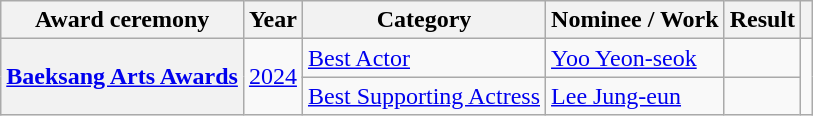<table class="wikitable plainrowheaders sortable">
<tr>
<th scope="col">Award ceremony</th>
<th scope="col">Year</th>
<th scope="col">Category</th>
<th scope="col">Nominee / Work</th>
<th scope="col">Result</th>
<th scope="col" class="unsortable"></th>
</tr>
<tr>
<th scope="row" rowspan="2"><a href='#'>Baeksang Arts Awards</a></th>
<td rowspan="2" style="text-align:center"><a href='#'>2024</a></td>
<td><a href='#'>Best Actor</a></td>
<td><a href='#'>Yoo Yeon-seok</a></td>
<td></td>
<td rowspan="2" style="text-align:center"></td>
</tr>
<tr>
<td><a href='#'>Best Supporting Actress</a></td>
<td><a href='#'>Lee Jung-eun</a></td>
<td></td>
</tr>
</table>
